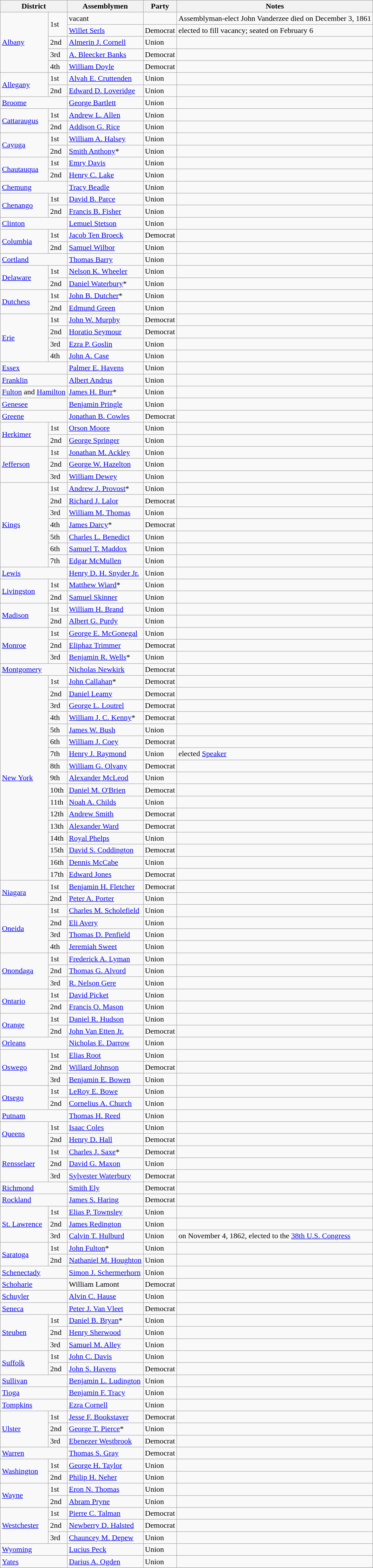<table class=wikitable>
<tr>
<th colspan="2">District</th>
<th>Assemblymen</th>
<th>Party</th>
<th>Notes</th>
</tr>
<tr>
<td rowspan="5"><a href='#'>Albany</a></td>
<td rowspan="2">1st</td>
<td>vacant</td>
<td></td>
<td>Assemblyman-elect John Vanderzee died on December 3, 1861</td>
</tr>
<tr>
<td><a href='#'>Willet Serls</a></td>
<td>Democrat</td>
<td>elected to fill vacancy; seated on February 6</td>
</tr>
<tr>
<td>2nd</td>
<td><a href='#'>Almerin J. Cornell</a></td>
<td>Union</td>
<td></td>
</tr>
<tr>
<td>3rd</td>
<td><a href='#'>A. Bleecker Banks</a></td>
<td>Democrat</td>
<td></td>
</tr>
<tr>
<td>4th</td>
<td><a href='#'>William Doyle</a></td>
<td>Democrat</td>
<td></td>
</tr>
<tr>
<td rowspan="2"><a href='#'>Allegany</a></td>
<td>1st</td>
<td><a href='#'>Alvah E. Cruttenden</a></td>
<td>Union</td>
<td></td>
</tr>
<tr>
<td>2nd</td>
<td><a href='#'>Edward D. Loveridge</a></td>
<td>Union</td>
<td></td>
</tr>
<tr>
<td colspan="2"><a href='#'>Broome</a></td>
<td><a href='#'>George Bartlett</a></td>
<td>Union</td>
<td></td>
</tr>
<tr>
<td rowspan="2"><a href='#'>Cattaraugus</a></td>
<td>1st</td>
<td><a href='#'>Andrew L. Allen</a></td>
<td>Union</td>
<td></td>
</tr>
<tr>
<td>2nd</td>
<td><a href='#'>Addison G. Rice</a></td>
<td>Union</td>
<td></td>
</tr>
<tr>
<td rowspan="2"><a href='#'>Cayuga</a></td>
<td>1st</td>
<td><a href='#'>William A. Halsey</a></td>
<td>Union</td>
<td></td>
</tr>
<tr>
<td>2nd</td>
<td><a href='#'>Smith Anthony</a>*</td>
<td>Union</td>
<td></td>
</tr>
<tr>
<td rowspan="2"><a href='#'>Chautauqua</a></td>
<td>1st</td>
<td><a href='#'>Emry Davis</a></td>
<td>Union</td>
<td></td>
</tr>
<tr>
<td>2nd</td>
<td><a href='#'>Henry C. Lake</a></td>
<td>Union</td>
<td></td>
</tr>
<tr>
<td colspan="2"><a href='#'>Chemung</a></td>
<td><a href='#'>Tracy Beadle</a></td>
<td>Union</td>
<td></td>
</tr>
<tr>
<td rowspan="2"><a href='#'>Chenango</a></td>
<td>1st</td>
<td><a href='#'>David B. Parce</a></td>
<td>Union</td>
<td></td>
</tr>
<tr>
<td>2nd</td>
<td><a href='#'>Francis B. Fisher</a></td>
<td>Union</td>
<td></td>
</tr>
<tr>
<td colspan="2"><a href='#'>Clinton</a></td>
<td><a href='#'>Lemuel Stetson</a></td>
<td>Union</td>
<td></td>
</tr>
<tr>
<td rowspan="2"><a href='#'>Columbia</a></td>
<td>1st</td>
<td><a href='#'>Jacob Ten Broeck</a></td>
<td>Democrat</td>
<td></td>
</tr>
<tr>
<td>2nd</td>
<td><a href='#'>Samuel Wilbor</a></td>
<td>Union</td>
<td></td>
</tr>
<tr>
<td colspan="2"><a href='#'>Cortland</a></td>
<td><a href='#'>Thomas Barry</a></td>
<td>Union</td>
<td></td>
</tr>
<tr>
<td rowspan="2"><a href='#'>Delaware</a></td>
<td>1st</td>
<td><a href='#'>Nelson K. Wheeler</a></td>
<td>Union</td>
<td></td>
</tr>
<tr>
<td>2nd</td>
<td><a href='#'>Daniel Waterbury</a>*</td>
<td>Union</td>
<td></td>
</tr>
<tr>
<td rowspan="2"><a href='#'>Dutchess</a></td>
<td>1st</td>
<td><a href='#'>John B. Dutcher</a>*</td>
<td>Union</td>
<td></td>
</tr>
<tr>
<td>2nd</td>
<td><a href='#'>Edmund Green</a></td>
<td>Union</td>
<td></td>
</tr>
<tr>
<td rowspan="4"><a href='#'>Erie</a></td>
<td>1st</td>
<td><a href='#'>John W. Murphy</a></td>
<td>Democrat</td>
<td></td>
</tr>
<tr>
<td>2nd</td>
<td><a href='#'>Horatio Seymour</a></td>
<td>Democrat</td>
<td></td>
</tr>
<tr>
<td>3rd</td>
<td><a href='#'>Ezra P. Goslin</a></td>
<td>Union</td>
<td></td>
</tr>
<tr>
<td>4th</td>
<td><a href='#'>John A. Case</a></td>
<td>Union</td>
<td></td>
</tr>
<tr>
<td colspan="2"><a href='#'>Essex</a></td>
<td><a href='#'>Palmer E. Havens</a></td>
<td>Union</td>
<td></td>
</tr>
<tr>
<td colspan="2"><a href='#'>Franklin</a></td>
<td><a href='#'>Albert Andrus</a></td>
<td>Union</td>
<td></td>
</tr>
<tr>
<td colspan="2"><a href='#'>Fulton</a> and <a href='#'>Hamilton</a></td>
<td><a href='#'>James H. Burr</a>*</td>
<td>Union</td>
<td></td>
</tr>
<tr>
<td colspan="2"><a href='#'>Genesee</a></td>
<td><a href='#'>Benjamin Pringle</a></td>
<td>Union</td>
<td></td>
</tr>
<tr>
<td colspan="2"><a href='#'>Greene</a></td>
<td><a href='#'>Jonathan B. Cowles</a></td>
<td>Democrat</td>
<td></td>
</tr>
<tr>
<td rowspan="2"><a href='#'>Herkimer</a></td>
<td>1st</td>
<td><a href='#'>Orson Moore</a></td>
<td>Union</td>
<td></td>
</tr>
<tr>
<td>2nd</td>
<td><a href='#'>George Springer</a></td>
<td>Union</td>
<td></td>
</tr>
<tr>
<td rowspan="3"><a href='#'>Jefferson</a></td>
<td>1st</td>
<td><a href='#'>Jonathan M. Ackley</a></td>
<td>Union</td>
<td></td>
</tr>
<tr>
<td>2nd</td>
<td><a href='#'>George W. Hazelton</a></td>
<td>Union</td>
<td></td>
</tr>
<tr>
<td>3rd</td>
<td><a href='#'>William Dewey</a></td>
<td>Union</td>
<td></td>
</tr>
<tr>
<td rowspan="7"><a href='#'>Kings</a></td>
<td>1st</td>
<td><a href='#'>Andrew J. Provost</a>*</td>
<td>Union</td>
<td></td>
</tr>
<tr>
<td>2nd</td>
<td><a href='#'>Richard J. Lalor</a></td>
<td>Democrat</td>
<td></td>
</tr>
<tr>
<td>3rd</td>
<td><a href='#'>William M. Thomas</a></td>
<td>Union</td>
<td></td>
</tr>
<tr>
<td>4th</td>
<td><a href='#'>James Darcy</a>*</td>
<td>Democrat</td>
<td></td>
</tr>
<tr>
<td>5th</td>
<td><a href='#'>Charles L. Benedict</a></td>
<td>Union</td>
<td></td>
</tr>
<tr>
<td>6th</td>
<td><a href='#'>Samuel T. Maddox</a></td>
<td>Union</td>
<td></td>
</tr>
<tr>
<td>7th</td>
<td><a href='#'>Edgar McMullen</a></td>
<td>Union</td>
<td></td>
</tr>
<tr>
<td colspan="2"><a href='#'>Lewis</a></td>
<td><a href='#'>Henry D. H. Snyder Jr.</a></td>
<td>Union</td>
<td></td>
</tr>
<tr>
<td rowspan="2"><a href='#'>Livingston</a></td>
<td>1st</td>
<td><a href='#'>Matthew Wiard</a>*</td>
<td>Union</td>
<td></td>
</tr>
<tr>
<td>2nd</td>
<td><a href='#'>Samuel Skinner</a></td>
<td>Union</td>
<td></td>
</tr>
<tr>
<td rowspan="2"><a href='#'>Madison</a></td>
<td>1st</td>
<td><a href='#'>William H. Brand</a></td>
<td>Union</td>
<td></td>
</tr>
<tr>
<td>2nd</td>
<td><a href='#'>Albert G. Purdy</a></td>
<td>Union</td>
<td></td>
</tr>
<tr>
<td rowspan="3"><a href='#'>Monroe</a></td>
<td>1st</td>
<td><a href='#'>George E. McGonegal</a></td>
<td>Union</td>
<td></td>
</tr>
<tr>
<td>2nd</td>
<td><a href='#'>Eliphaz Trimmer</a></td>
<td>Democrat</td>
<td></td>
</tr>
<tr>
<td>3rd</td>
<td><a href='#'>Benjamin R. Wells</a>*</td>
<td>Union</td>
<td></td>
</tr>
<tr>
<td colspan="2"><a href='#'>Montgomery</a></td>
<td><a href='#'>Nicholas Newkirk</a></td>
<td>Democrat</td>
<td></td>
</tr>
<tr>
<td rowspan="17"><a href='#'>New York</a></td>
<td>1st</td>
<td><a href='#'>John Callahan</a>*</td>
<td>Democrat</td>
<td></td>
</tr>
<tr>
<td>2nd</td>
<td><a href='#'>Daniel Leamy</a></td>
<td>Democrat</td>
<td></td>
</tr>
<tr>
<td>3rd</td>
<td><a href='#'>George L. Loutrel</a></td>
<td>Democrat</td>
<td></td>
</tr>
<tr>
<td>4th</td>
<td><a href='#'>William J. C. Kenny</a>*</td>
<td>Democrat</td>
<td></td>
</tr>
<tr>
<td>5th</td>
<td><a href='#'>James W. Bush</a></td>
<td>Union</td>
<td></td>
</tr>
<tr>
<td>6th</td>
<td><a href='#'>William J. Coey</a></td>
<td>Democrat</td>
<td></td>
</tr>
<tr>
<td>7th</td>
<td><a href='#'>Henry J. Raymond</a></td>
<td>Union</td>
<td>elected <a href='#'>Speaker</a></td>
</tr>
<tr>
<td>8th</td>
<td><a href='#'>William G. Olvany</a></td>
<td>Democrat</td>
<td></td>
</tr>
<tr>
<td>9th</td>
<td><a href='#'>Alexander McLeod</a></td>
<td>Union</td>
<td></td>
</tr>
<tr>
<td>10th</td>
<td><a href='#'>Daniel M. O'Brien</a></td>
<td>Democrat</td>
<td></td>
</tr>
<tr>
<td>11th</td>
<td><a href='#'>Noah A. Childs</a></td>
<td>Union</td>
<td></td>
</tr>
<tr>
<td>12th</td>
<td><a href='#'>Andrew Smith</a></td>
<td>Democrat</td>
<td></td>
</tr>
<tr>
<td>13th</td>
<td><a href='#'>Alexander Ward</a></td>
<td>Democrat</td>
<td></td>
</tr>
<tr>
<td>14th</td>
<td><a href='#'>Royal Phelps</a></td>
<td>Union</td>
<td></td>
</tr>
<tr>
<td>15th</td>
<td><a href='#'>David S. Coddington</a></td>
<td>Democrat</td>
<td></td>
</tr>
<tr>
<td>16th</td>
<td><a href='#'>Dennis McCabe</a></td>
<td>Union</td>
<td></td>
</tr>
<tr>
<td>17th</td>
<td><a href='#'>Edward Jones</a></td>
<td>Democrat</td>
<td></td>
</tr>
<tr>
<td rowspan="2"><a href='#'>Niagara</a></td>
<td>1st</td>
<td><a href='#'>Benjamin H. Fletcher</a></td>
<td>Democrat</td>
<td></td>
</tr>
<tr>
<td>2nd</td>
<td><a href='#'>Peter A. Porter</a></td>
<td>Union</td>
<td></td>
</tr>
<tr>
<td rowspan="4"><a href='#'>Oneida</a></td>
<td>1st</td>
<td><a href='#'>Charles M. Scholefield</a></td>
<td>Union</td>
<td></td>
</tr>
<tr>
<td>2nd</td>
<td><a href='#'>Eli Avery</a></td>
<td>Union</td>
<td></td>
</tr>
<tr>
<td>3rd</td>
<td><a href='#'>Thomas D. Penfield</a></td>
<td>Union</td>
<td></td>
</tr>
<tr>
<td>4th</td>
<td><a href='#'>Jeremiah Sweet</a></td>
<td>Union</td>
<td></td>
</tr>
<tr>
<td rowspan="3"><a href='#'>Onondaga</a></td>
<td>1st</td>
<td><a href='#'>Frederick A. Lyman</a></td>
<td>Union</td>
<td></td>
</tr>
<tr>
<td>2nd</td>
<td><a href='#'>Thomas G. Alvord</a></td>
<td>Union</td>
<td></td>
</tr>
<tr>
<td>3rd</td>
<td><a href='#'>R. Nelson Gere</a></td>
<td>Union</td>
<td></td>
</tr>
<tr>
<td rowspan="2"><a href='#'>Ontario</a></td>
<td>1st</td>
<td><a href='#'>David Picket</a></td>
<td>Union</td>
<td></td>
</tr>
<tr>
<td>2nd</td>
<td><a href='#'>Francis O. Mason</a></td>
<td>Union</td>
<td></td>
</tr>
<tr>
<td rowspan="2"><a href='#'>Orange</a></td>
<td>1st</td>
<td><a href='#'>Daniel R. Hudson</a></td>
<td>Union</td>
<td></td>
</tr>
<tr>
<td>2nd</td>
<td><a href='#'>John Van Etten Jr.</a></td>
<td>Democrat</td>
<td></td>
</tr>
<tr>
<td colspan="2"><a href='#'>Orleans</a></td>
<td><a href='#'>Nicholas E. Darrow</a></td>
<td>Union</td>
<td></td>
</tr>
<tr>
<td rowspan="3"><a href='#'>Oswego</a></td>
<td>1st</td>
<td><a href='#'>Elias Root</a></td>
<td>Union</td>
<td></td>
</tr>
<tr>
<td>2nd</td>
<td><a href='#'>Willard Johnson</a></td>
<td>Democrat</td>
<td></td>
</tr>
<tr>
<td>3rd</td>
<td><a href='#'>Benjamin E. Bowen</a></td>
<td>Union</td>
<td></td>
</tr>
<tr>
<td rowspan="2"><a href='#'>Otsego</a></td>
<td>1st</td>
<td><a href='#'>LeRoy E. Bowe</a></td>
<td>Union</td>
<td></td>
</tr>
<tr>
<td>2nd</td>
<td><a href='#'>Cornelius A. Church</a></td>
<td>Union</td>
<td></td>
</tr>
<tr>
<td colspan="2"><a href='#'>Putnam</a></td>
<td><a href='#'>Thomas H. Reed</a></td>
<td>Union</td>
<td></td>
</tr>
<tr>
<td rowspan="2"><a href='#'>Queens</a></td>
<td>1st</td>
<td><a href='#'>Isaac Coles</a></td>
<td>Union</td>
<td></td>
</tr>
<tr>
<td>2nd</td>
<td><a href='#'>Henry D. Hall</a></td>
<td>Democrat</td>
<td></td>
</tr>
<tr>
<td rowspan="3"><a href='#'>Rensselaer</a></td>
<td>1st</td>
<td><a href='#'>Charles J. Saxe</a>*</td>
<td>Democrat</td>
<td></td>
</tr>
<tr>
<td>2nd</td>
<td><a href='#'>David G. Maxon</a></td>
<td>Union</td>
<td></td>
</tr>
<tr>
<td>3rd</td>
<td><a href='#'>Sylvester Waterbury</a></td>
<td>Democrat</td>
<td></td>
</tr>
<tr>
<td colspan="2"><a href='#'>Richmond</a></td>
<td><a href='#'>Smith Ely</a></td>
<td>Democrat</td>
<td></td>
</tr>
<tr>
<td colspan="2"><a href='#'>Rockland</a></td>
<td><a href='#'>James S. Haring</a></td>
<td>Democrat</td>
<td></td>
</tr>
<tr>
<td rowspan="3"><a href='#'>St. Lawrence</a></td>
<td>1st</td>
<td><a href='#'>Elias P. Townsley</a></td>
<td>Union</td>
<td></td>
</tr>
<tr>
<td>2nd</td>
<td><a href='#'>James Redington</a></td>
<td>Union</td>
<td></td>
</tr>
<tr>
<td>3rd</td>
<td><a href='#'>Calvin T. Hulburd</a></td>
<td>Union</td>
<td>on November 4, 1862, elected to the <a href='#'>38th U.S. Congress</a></td>
</tr>
<tr>
<td rowspan="2"><a href='#'>Saratoga</a></td>
<td>1st</td>
<td><a href='#'>John Fulton</a>*</td>
<td>Union</td>
<td></td>
</tr>
<tr>
<td>2nd</td>
<td><a href='#'>Nathaniel M. Houghton</a></td>
<td>Union</td>
<td></td>
</tr>
<tr>
<td colspan="2"><a href='#'>Schenectady</a></td>
<td><a href='#'>Simon J. Schermerhorn</a></td>
<td>Union</td>
<td></td>
</tr>
<tr>
<td colspan="2"><a href='#'>Schoharie</a></td>
<td>William Lamont</td>
<td>Democrat</td>
<td></td>
</tr>
<tr>
<td colspan="2"><a href='#'>Schuyler</a></td>
<td><a href='#'>Alvin C. Hause</a></td>
<td>Union</td>
<td></td>
</tr>
<tr>
<td colspan="2"><a href='#'>Seneca</a></td>
<td><a href='#'>Peter J. Van Vleet</a></td>
<td>Democrat</td>
<td></td>
</tr>
<tr>
<td rowspan="3"><a href='#'>Steuben</a></td>
<td>1st</td>
<td><a href='#'>Daniel B. Bryan</a>*</td>
<td>Union</td>
<td></td>
</tr>
<tr>
<td>2nd</td>
<td><a href='#'>Henry Sherwood</a></td>
<td>Union</td>
<td></td>
</tr>
<tr>
<td>3rd</td>
<td><a href='#'>Samuel M. Alley</a></td>
<td>Union</td>
<td></td>
</tr>
<tr>
<td rowspan="2"><a href='#'>Suffolk</a></td>
<td>1st</td>
<td><a href='#'>John C. Davis</a></td>
<td>Union</td>
<td></td>
</tr>
<tr>
<td>2nd</td>
<td><a href='#'>John S. Havens</a></td>
<td>Democrat</td>
<td></td>
</tr>
<tr>
<td colspan="2"><a href='#'>Sullivan</a></td>
<td><a href='#'>Benjamin L. Ludington</a></td>
<td>Union</td>
<td></td>
</tr>
<tr>
<td colspan="2"><a href='#'>Tioga</a></td>
<td><a href='#'>Benjamin F. Tracy</a></td>
<td>Union</td>
<td></td>
</tr>
<tr>
<td colspan="2"><a href='#'>Tompkins</a></td>
<td><a href='#'>Ezra Cornell</a></td>
<td>Union</td>
<td></td>
</tr>
<tr>
<td rowspan="3"><a href='#'>Ulster</a></td>
<td>1st</td>
<td><a href='#'>Jesse F. Bookstaver</a></td>
<td>Democrat</td>
<td></td>
</tr>
<tr>
<td>2nd</td>
<td><a href='#'>George T. Pierce</a>*</td>
<td>Union</td>
<td></td>
</tr>
<tr>
<td>3rd</td>
<td><a href='#'>Ebenezer Westbrook</a></td>
<td>Democrat</td>
<td></td>
</tr>
<tr>
<td colspan="2"><a href='#'>Warren</a></td>
<td><a href='#'>Thomas S. Gray</a></td>
<td>Democrat</td>
<td></td>
</tr>
<tr>
<td rowspan="2"><a href='#'>Washington</a></td>
<td>1st</td>
<td><a href='#'>George H. Taylor</a></td>
<td>Union</td>
<td></td>
</tr>
<tr>
<td>2nd</td>
<td><a href='#'>Philip H. Neher</a></td>
<td>Union</td>
<td></td>
</tr>
<tr>
<td rowspan="2"><a href='#'>Wayne</a></td>
<td>1st</td>
<td><a href='#'>Eron N. Thomas</a></td>
<td>Union</td>
<td></td>
</tr>
<tr>
<td>2nd</td>
<td><a href='#'>Abram Pryne</a></td>
<td>Union</td>
<td></td>
</tr>
<tr>
<td rowspan="3"><a href='#'>Westchester</a></td>
<td>1st</td>
<td><a href='#'>Pierre C. Talman</a></td>
<td>Democrat</td>
<td></td>
</tr>
<tr>
<td>2nd</td>
<td><a href='#'>Newberry D. Halsted</a></td>
<td>Democrat</td>
<td></td>
</tr>
<tr>
<td>3rd</td>
<td><a href='#'>Chauncey M. Depew</a></td>
<td>Union</td>
<td></td>
</tr>
<tr>
<td colspan="2"><a href='#'>Wyoming</a></td>
<td><a href='#'>Lucius Peck</a></td>
<td>Union</td>
<td></td>
</tr>
<tr>
<td colspan="2"><a href='#'>Yates</a></td>
<td><a href='#'>Darius A. Ogden</a></td>
<td>Union</td>
<td></td>
</tr>
<tr>
</tr>
</table>
